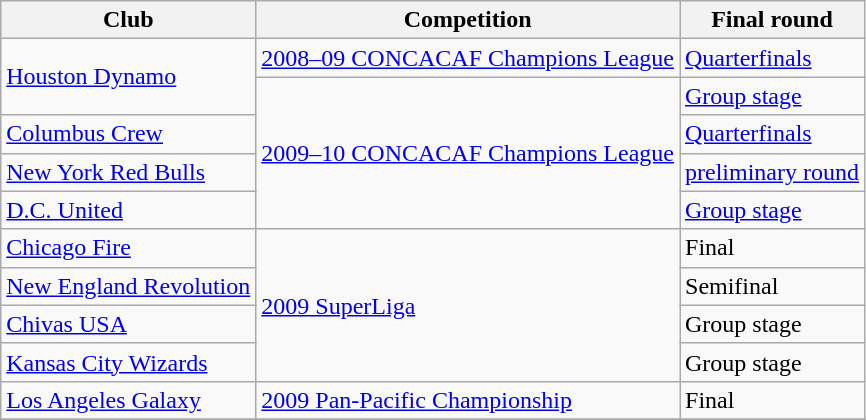<table class="wikitable">
<tr>
<th>Club</th>
<th>Competition</th>
<th>Final round</th>
</tr>
<tr>
<td rowspan=2><a href='#'>Houston Dynamo</a></td>
<td><a href='#'>2008–09 CONCACAF Champions League</a></td>
<td><a href='#'>Quarterfinals</a></td>
</tr>
<tr>
<td rowspan=4><a href='#'>2009–10 CONCACAF Champions League</a></td>
<td><a href='#'>Group stage</a></td>
</tr>
<tr>
<td><a href='#'>Columbus Crew</a></td>
<td><a href='#'>Quarterfinals</a></td>
</tr>
<tr>
<td><a href='#'>New York Red Bulls</a></td>
<td><a href='#'>preliminary round</a></td>
</tr>
<tr>
<td><a href='#'>D.C. United</a></td>
<td><a href='#'>Group stage</a></td>
</tr>
<tr>
<td><a href='#'>Chicago Fire</a></td>
<td rowspan=4><a href='#'>2009 SuperLiga</a></td>
<td>Final</td>
</tr>
<tr>
<td><a href='#'>New England Revolution</a></td>
<td>Semifinal</td>
</tr>
<tr>
<td><a href='#'>Chivas USA</a></td>
<td>Group stage</td>
</tr>
<tr>
<td><a href='#'>Kansas City Wizards</a></td>
<td>Group stage</td>
</tr>
<tr>
<td rowspan=1><a href='#'>Los Angeles Galaxy</a></td>
<td><a href='#'>2009 Pan-Pacific Championship</a></td>
<td>Final</td>
</tr>
<tr>
</tr>
</table>
